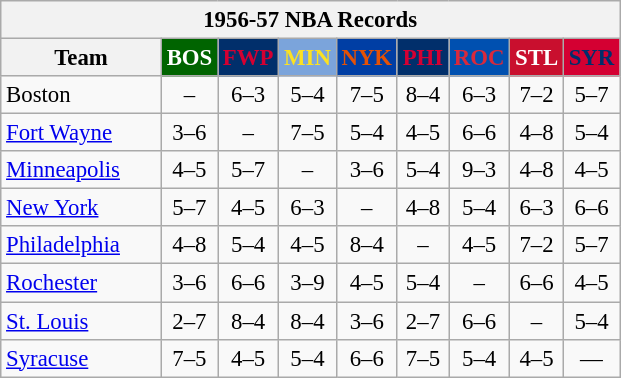<table class="wikitable" style="font-size:95%; text-align:center;">
<tr>
<th colspan=9>1956-57 NBA Records</th>
</tr>
<tr>
<th width=100>Team</th>
<th style="background:#006400;color:#FFFFFF;width=35">BOS</th>
<th style="background:#012F6B;color:#D40032;width=35">FWP</th>
<th style="background:#7BA4DB;color:#FBE122;width=35">MIN</th>
<th style="background:#003EA4;color:#E45206;width=35">NYK</th>
<th style="background:#012F6B;color:#D50033;width=35">PHI</th>
<th style="background:#0050B0;color:#D82A3C;width=35">ROC</th>
<th style="background:#C90F2E;color:#FFFFFF;width=35">STL</th>
<th style="background:#D40032;color:#022E6B;width=35">SYR</th>
</tr>
<tr>
<td style="text-align:left;">Boston</td>
<td>–</td>
<td>6–3</td>
<td>5–4</td>
<td>7–5</td>
<td>8–4</td>
<td>6–3</td>
<td>7–2</td>
<td>5–7</td>
</tr>
<tr>
<td style="text-align:left;"><a href='#'>Fort Wayne</a></td>
<td>3–6</td>
<td>–</td>
<td>7–5</td>
<td>5–4</td>
<td>4–5</td>
<td>6–6</td>
<td>4–8</td>
<td>5–4</td>
</tr>
<tr>
<td style="text-align:left;"><a href='#'>Minneapolis</a></td>
<td>4–5</td>
<td>5–7</td>
<td>–</td>
<td>3–6</td>
<td>5–4</td>
<td>9–3</td>
<td>4–8</td>
<td>4–5</td>
</tr>
<tr>
<td style="text-align:left;"><a href='#'>New York</a></td>
<td>5–7</td>
<td>4–5</td>
<td>6–3</td>
<td>–</td>
<td>4–8</td>
<td>5–4</td>
<td>6–3</td>
<td>6–6</td>
</tr>
<tr>
<td style="text-align:left;"><a href='#'>Philadelphia</a></td>
<td>4–8</td>
<td>5–4</td>
<td>4–5</td>
<td>8–4</td>
<td>–</td>
<td>4–5</td>
<td>7–2</td>
<td>5–7</td>
</tr>
<tr>
<td style="text-align:left;"><a href='#'>Rochester</a></td>
<td>3–6</td>
<td>6–6</td>
<td>3–9</td>
<td>4–5</td>
<td>5–4</td>
<td>–</td>
<td>6–6</td>
<td>4–5</td>
</tr>
<tr>
<td style="text-align:left;"><a href='#'>St. Louis</a></td>
<td>2–7</td>
<td>8–4</td>
<td>8–4</td>
<td>3–6</td>
<td>2–7</td>
<td>6–6</td>
<td>–</td>
<td>5–4</td>
</tr>
<tr>
<td style="text-align:left;"><a href='#'>Syracuse</a></td>
<td>7–5</td>
<td>4–5</td>
<td>5–4</td>
<td>6–6</td>
<td>7–5</td>
<td>5–4</td>
<td>4–5</td>
<td>—</td>
</tr>
</table>
